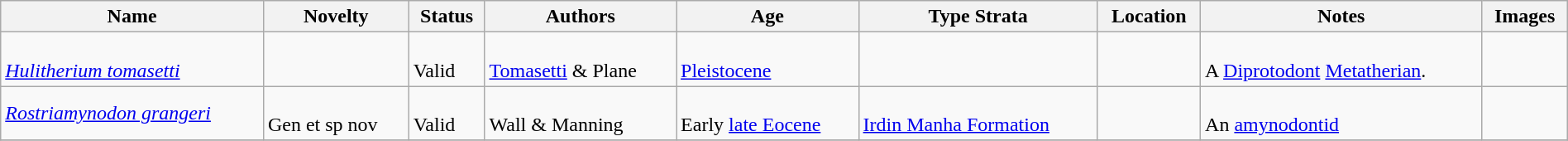<table class="wikitable sortable" align="center" width="100%">
<tr>
<th>Name</th>
<th>Novelty</th>
<th>Status</th>
<th>Authors</th>
<th>Age</th>
<th>Type Strata</th>
<th>Location</th>
<th>Notes</th>
<th>Images</th>
</tr>
<tr>
<td><br><em><a href='#'>Hulitherium tomasetti</a></em></td>
<td></td>
<td><br>Valid</td>
<td><br><a href='#'>Tomasetti</a> & Plane</td>
<td><br><a href='#'>Pleistocene</a></td>
<td></td>
<td><br></td>
<td><br>A <a href='#'>Diprotodont</a> <a href='#'>Metatherian</a>.</td>
<td></td>
</tr>
<tr>
<td><em><a href='#'>Rostriamynodon grangeri</a></em></td>
<td><br>Gen et sp nov</td>
<td><br>Valid</td>
<td><br>Wall & Manning</td>
<td><br>Early <a href='#'>late Eocene</a></td>
<td><br><a href='#'>Irdin Manha Formation</a></td>
<td><br></td>
<td><br>An <a href='#'>amynodontid</a></td>
<td></td>
</tr>
<tr>
</tr>
</table>
